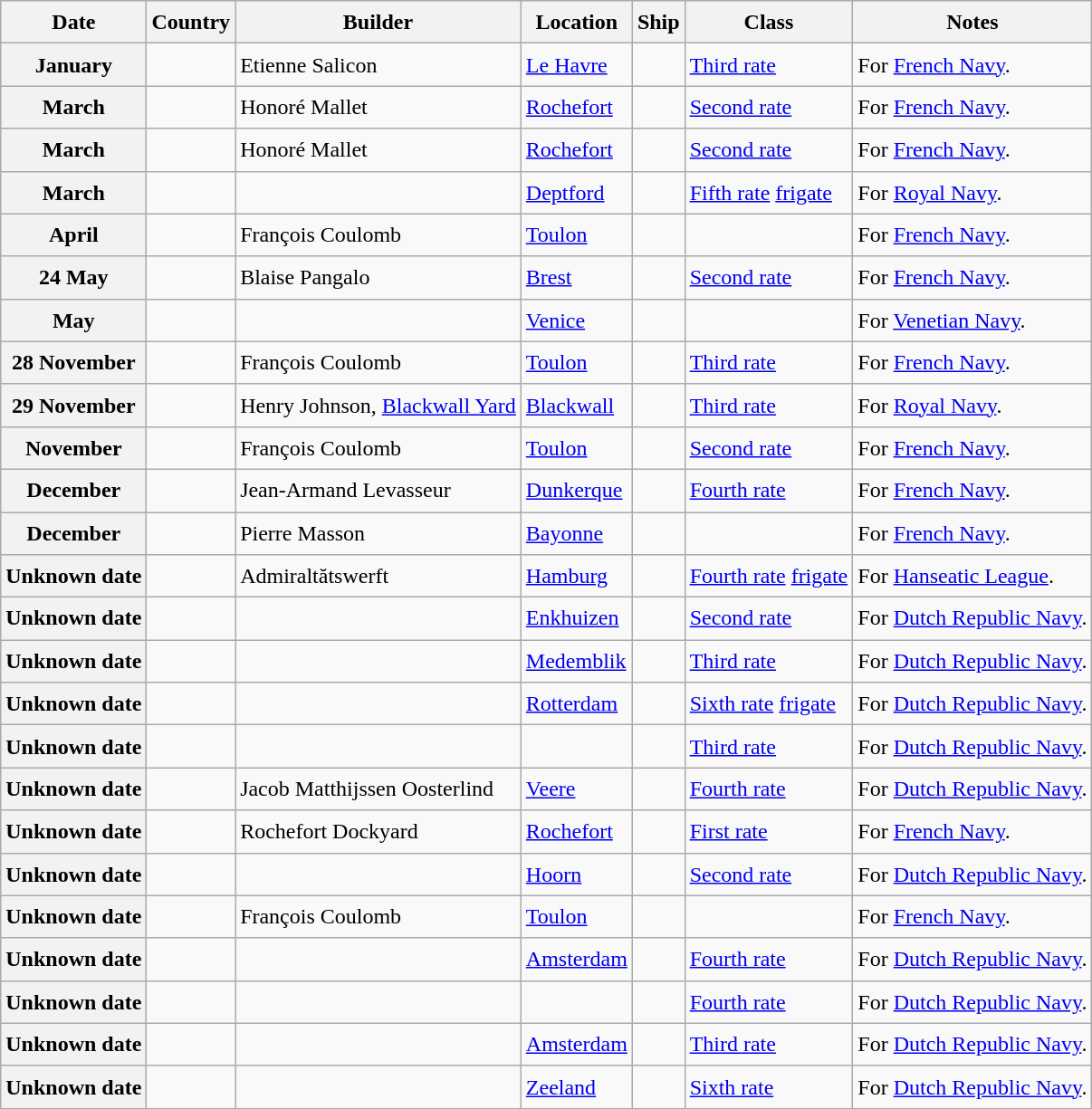<table class="wikitable sortable" style="font-size:1.00em; line-height:1.5em;">
<tr>
<th>Date</th>
<th>Country</th>
<th>Builder</th>
<th>Location</th>
<th>Ship</th>
<th>Class</th>
<th>Notes</th>
</tr>
<tr ---->
<th>January</th>
<td></td>
<td>Etienne Salicon</td>
<td><a href='#'>Le Havre</a></td>
<td><strong></strong></td>
<td><a href='#'>Third rate</a></td>
<td>For <a href='#'>French Navy</a>.</td>
</tr>
<tr ---->
<th>March</th>
<td></td>
<td>Honoré Mallet</td>
<td><a href='#'>Rochefort</a></td>
<td><strong></strong></td>
<td><a href='#'>Second rate</a></td>
<td>For <a href='#'>French Navy</a>.</td>
</tr>
<tr ---->
<th>March</th>
<td></td>
<td>Honoré Mallet</td>
<td><a href='#'>Rochefort</a></td>
<td><strong></strong></td>
<td><a href='#'>Second rate</a></td>
<td>For <a href='#'>French Navy</a>.</td>
</tr>
<tr ---->
<th>March</th>
<td></td>
<td></td>
<td><a href='#'>Deptford</a></td>
<td><strong></strong></td>
<td><a href='#'>Fifth rate</a> <a href='#'>frigate</a></td>
<td>For <a href='#'>Royal Navy</a>.</td>
</tr>
<tr ---->
<th>April</th>
<td></td>
<td>François Coulomb</td>
<td><a href='#'>Toulon</a></td>
<td><strong></strong></td>
<td></td>
<td>For <a href='#'>French Navy</a>.</td>
</tr>
<tr ---->
<th>24 May</th>
<td></td>
<td>Blaise Pangalo</td>
<td><a href='#'>Brest</a></td>
<td><strong></strong></td>
<td><a href='#'>Second rate</a></td>
<td>For <a href='#'>French Navy</a>.</td>
</tr>
<tr ---->
<th>May</th>
<td></td>
<td></td>
<td><a href='#'>Venice</a></td>
<td><strong></strong></td>
<td></td>
<td>For <a href='#'>Venetian Navy</a>.</td>
</tr>
<tr ---->
<th>28 November</th>
<td></td>
<td>François Coulomb</td>
<td><a href='#'>Toulon</a></td>
<td><strong></strong></td>
<td><a href='#'>Third rate</a></td>
<td>For <a href='#'>French Navy</a>.</td>
</tr>
<tr ---->
<th>29 November</th>
<td></td>
<td>Henry Johnson, <a href='#'>Blackwall Yard</a></td>
<td><a href='#'>Blackwall</a></td>
<td><strong></strong></td>
<td><a href='#'>Third rate</a></td>
<td>For <a href='#'>Royal Navy</a>.</td>
</tr>
<tr ---->
<th>November</th>
<td></td>
<td>François Coulomb</td>
<td><a href='#'>Toulon</a></td>
<td><strong></strong></td>
<td><a href='#'>Second rate</a></td>
<td>For <a href='#'>French Navy</a>.</td>
</tr>
<tr ---->
<th>December</th>
<td></td>
<td>Jean-Armand Levasseur</td>
<td><a href='#'>Dunkerque</a></td>
<td><strong></strong></td>
<td><a href='#'>Fourth rate</a></td>
<td>For <a href='#'>French Navy</a>.</td>
</tr>
<tr ---->
<th>December</th>
<td></td>
<td>Pierre Masson</td>
<td><a href='#'>Bayonne</a></td>
<td><strong></strong></td>
<td></td>
<td>For <a href='#'>French Navy</a>.</td>
</tr>
<tr ---->
<th>Unknown date</th>
<td></td>
<td>Admiraltătswerft</td>
<td><a href='#'>Hamburg</a></td>
<td><strong></strong></td>
<td><a href='#'>Fourth rate</a> <a href='#'>frigate</a></td>
<td>For <a href='#'>Hanseatic League</a>.</td>
</tr>
<tr ---->
<th>Unknown date</th>
<td></td>
<td></td>
<td><a href='#'>Enkhuizen</a></td>
<td><strong></strong></td>
<td><a href='#'>Second rate</a></td>
<td>For <a href='#'>Dutch Republic Navy</a>.</td>
</tr>
<tr ---->
<th>Unknown date</th>
<td></td>
<td></td>
<td><a href='#'>Medemblik</a></td>
<td><strong></strong></td>
<td><a href='#'>Third rate</a></td>
<td>For <a href='#'>Dutch Republic Navy</a>.</td>
</tr>
<tr ---->
<th>Unknown date</th>
<td></td>
<td></td>
<td><a href='#'>Rotterdam</a></td>
<td><strong></strong></td>
<td><a href='#'>Sixth rate</a> <a href='#'>frigate</a></td>
<td>For <a href='#'>Dutch Republic Navy</a>.</td>
</tr>
<tr ---->
<th>Unknown date</th>
<td></td>
<td></td>
<td></td>
<td><strong></strong></td>
<td><a href='#'>Third rate</a></td>
<td>For <a href='#'>Dutch Republic Navy</a>.</td>
</tr>
<tr ---->
<th>Unknown date</th>
<td></td>
<td>Jacob Matthijssen Oosterlind</td>
<td><a href='#'>Veere</a></td>
<td><strong></strong></td>
<td><a href='#'>Fourth rate</a></td>
<td>For <a href='#'>Dutch Republic Navy</a>.</td>
</tr>
<tr ---->
<th>Unknown date</th>
<td></td>
<td>Rochefort Dockyard</td>
<td><a href='#'>Rochefort</a></td>
<td><strong></strong></td>
<td><a href='#'>First rate</a></td>
<td>For <a href='#'>French Navy</a>.</td>
</tr>
<tr ---->
<th>Unknown date</th>
<td></td>
<td></td>
<td><a href='#'>Hoorn</a></td>
<td><strong></strong></td>
<td><a href='#'>Second rate</a></td>
<td>For <a href='#'>Dutch Republic Navy</a>.</td>
</tr>
<tr ---->
<th>Unknown date</th>
<td></td>
<td>François Coulomb</td>
<td><a href='#'>Toulon</a></td>
<td><strong></strong></td>
<td></td>
<td>For <a href='#'>French Navy</a>.</td>
</tr>
<tr ---->
<th>Unknown date</th>
<td></td>
<td></td>
<td><a href='#'>Amsterdam</a></td>
<td><strong></strong></td>
<td><a href='#'>Fourth rate</a></td>
<td>For <a href='#'>Dutch Republic Navy</a>.</td>
</tr>
<tr ---->
<th>Unknown date</th>
<td></td>
<td></td>
<td></td>
<td><strong></strong></td>
<td><a href='#'>Fourth rate</a></td>
<td>For <a href='#'>Dutch Republic Navy</a>.</td>
</tr>
<tr ---->
<th>Unknown date</th>
<td></td>
<td></td>
<td><a href='#'>Amsterdam</a></td>
<td><strong></strong></td>
<td><a href='#'>Third rate</a></td>
<td>For <a href='#'>Dutch Republic Navy</a>.</td>
</tr>
<tr ---->
<th>Unknown date</th>
<td></td>
<td></td>
<td><a href='#'>Zeeland</a></td>
<td><strong></strong></td>
<td><a href='#'>Sixth rate</a></td>
<td>For <a href='#'>Dutch Republic Navy</a>.</td>
</tr>
</table>
